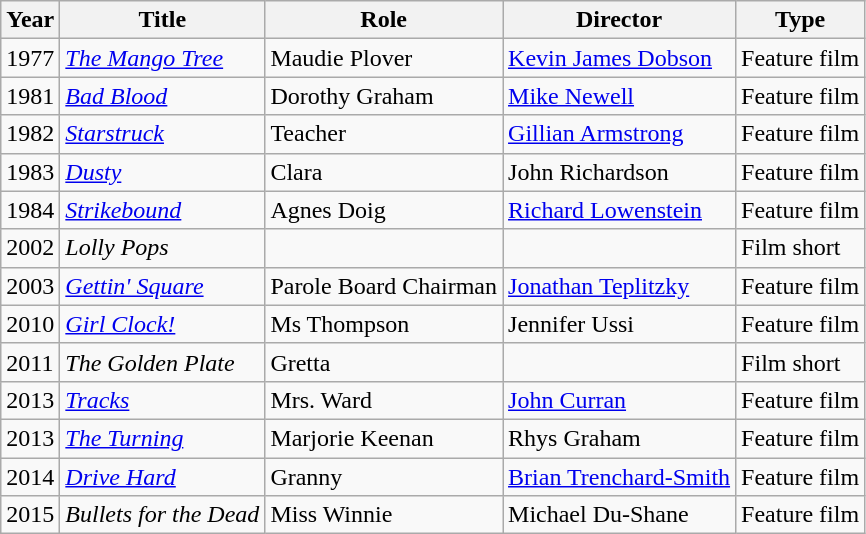<table class="wikitable plainrowheaders sortable">
<tr>
<th scope="col">Year</th>
<th scope="col">Title</th>
<th scope="col">Role</th>
<th class="unsortable">Director</th>
<th scope="col">Type</th>
</tr>
<tr>
<td>1977</td>
<td><em><a href='#'>The Mango Tree</a></em></td>
<td>Maudie Plover</td>
<td><a href='#'>Kevin James Dobson</a></td>
<td>Feature film</td>
</tr>
<tr>
<td>1981</td>
<td><em><a href='#'>Bad Blood</a></em></td>
<td>Dorothy Graham</td>
<td><a href='#'>Mike Newell</a></td>
<td>Feature film</td>
</tr>
<tr>
<td>1982</td>
<td><em><a href='#'>Starstruck</a></em></td>
<td>Teacher</td>
<td><a href='#'>Gillian Armstrong</a></td>
<td>Feature film</td>
</tr>
<tr>
<td>1983</td>
<td><em><a href='#'>Dusty</a></em></td>
<td>Clara</td>
<td>John Richardson</td>
<td>Feature film</td>
</tr>
<tr>
<td>1984</td>
<td><em><a href='#'>Strikebound</a></em></td>
<td>Agnes Doig</td>
<td><a href='#'>Richard Lowenstein</a></td>
<td>Feature film</td>
</tr>
<tr>
<td>2002</td>
<td><em>Lolly Pops</em></td>
<td></td>
<td></td>
<td>Film short</td>
</tr>
<tr>
<td>2003</td>
<td><em><a href='#'>Gettin' Square</a></em></td>
<td>Parole Board Chairman</td>
<td><a href='#'>Jonathan Teplitzky</a></td>
<td>Feature film</td>
</tr>
<tr>
<td>2010</td>
<td><em><a href='#'>Girl Clock!</a></em></td>
<td>Ms Thompson</td>
<td>Jennifer Ussi</td>
<td>Feature film</td>
</tr>
<tr>
<td>2011</td>
<td><em>The Golden Plate</em></td>
<td>Gretta</td>
<td></td>
<td>Film short</td>
</tr>
<tr>
<td>2013</td>
<td><em><a href='#'>Tracks</a></em></td>
<td>Mrs. Ward</td>
<td><a href='#'>John Curran</a></td>
<td>Feature film</td>
</tr>
<tr>
<td>2013</td>
<td><em><a href='#'>The Turning</a></em> </td>
<td>Marjorie Keenan</td>
<td>Rhys Graham</td>
<td>Feature film</td>
</tr>
<tr>
<td>2014</td>
<td><em><a href='#'>Drive Hard</a></em></td>
<td>Granny</td>
<td><a href='#'>Brian Trenchard-Smith</a></td>
<td>Feature film</td>
</tr>
<tr>
<td>2015</td>
<td><em>Bullets for the Dead</em></td>
<td>Miss Winnie</td>
<td>Michael Du-Shane</td>
<td>Feature film</td>
</tr>
</table>
